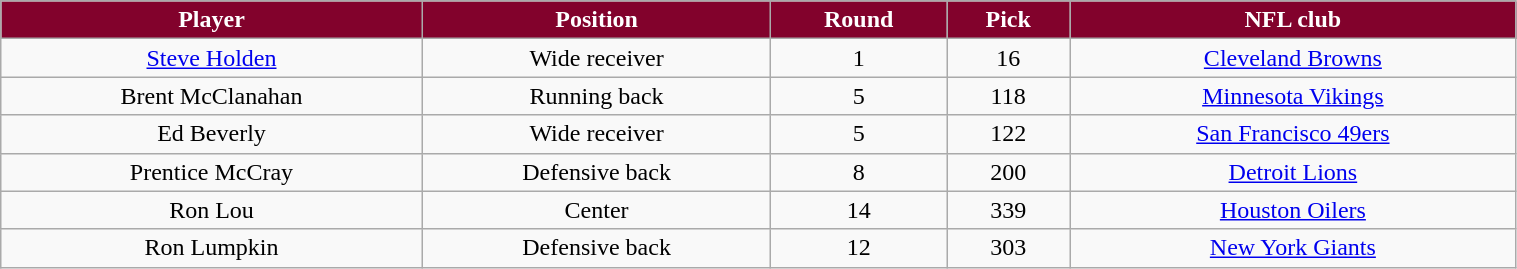<table class="wikitable" width="80%">
<tr align="center" style="background:#82022c;color:#FFFFFF;">
<td><strong>Player</strong></td>
<td><strong>Position</strong></td>
<td><strong>Round</strong></td>
<td><strong>Pick</strong></td>
<td><strong>NFL club</strong></td>
</tr>
<tr align="center" bgcolor="">
<td><a href='#'>Steve Holden</a></td>
<td>Wide receiver</td>
<td>1</td>
<td>16</td>
<td><a href='#'>Cleveland Browns</a></td>
</tr>
<tr align="center" bgcolor="">
<td>Brent McClanahan</td>
<td>Running back</td>
<td>5</td>
<td>118</td>
<td><a href='#'>Minnesota Vikings</a></td>
</tr>
<tr align="center" bgcolor="">
<td>Ed Beverly</td>
<td>Wide receiver</td>
<td>5</td>
<td>122</td>
<td><a href='#'>San Francisco 49ers</a></td>
</tr>
<tr align="center" bgcolor="">
<td>Prentice McCray</td>
<td>Defensive back</td>
<td>8</td>
<td>200</td>
<td><a href='#'>Detroit Lions</a></td>
</tr>
<tr align="center" bgcolor="">
<td>Ron Lou</td>
<td>Center</td>
<td>14</td>
<td>339</td>
<td><a href='#'>Houston Oilers</a></td>
</tr>
<tr align="center" bgcolor="">
<td>Ron Lumpkin</td>
<td>Defensive back</td>
<td>12</td>
<td>303</td>
<td><a href='#'>New York Giants</a></td>
</tr>
</table>
